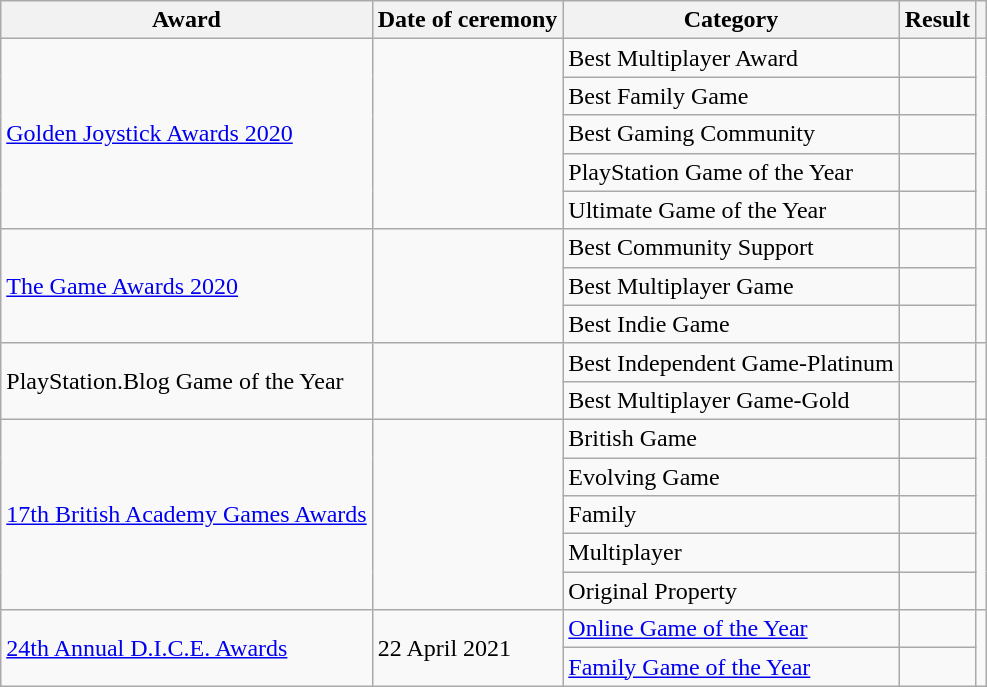<table class="wikitable plainrowheaders sortable" width="auto">
<tr>
<th scope="col">Award</th>
<th scope="col">Date of ceremony</th>
<th scope="col">Category</th>
<th scope="col">Result</th>
<th scope="col" class="unsortable"></th>
</tr>
<tr>
<td rowspan="5" scope="row"><a href='#'>Golden Joystick Awards 2020</a></td>
<td rowspan="5"></td>
<td>Best Multiplayer Award</td>
<td></td>
<td rowspan="5" style="text-align:center;"></td>
</tr>
<tr>
<td>Best Family Game</td>
<td></td>
</tr>
<tr>
<td>Best Gaming Community</td>
<td></td>
</tr>
<tr>
<td>PlayStation Game of the Year</td>
<td></td>
</tr>
<tr>
<td>Ultimate Game of the Year</td>
<td></td>
</tr>
<tr>
<td rowspan="3" scope="row"><a href='#'>The Game Awards 2020</a></td>
<td rowspan="3"></td>
<td>Best Community Support</td>
<td></td>
<td rowspan="3" style="text-align:center;"></td>
</tr>
<tr>
<td>Best Multiplayer Game</td>
<td></td>
</tr>
<tr>
<td>Best Indie Game</td>
<td></td>
</tr>
<tr>
<td rowspan="2">PlayStation.Blog Game of the Year</td>
<td rowspan="2"></td>
<td>Best Independent Game-Platinum</td>
<td></td>
<td rowspan="2" style="text-align:center;"></td>
</tr>
<tr>
<td>Best Multiplayer Game-Gold</td>
<td></td>
</tr>
<tr>
<td rowspan="5" scope="row"><a href='#'>17th British Academy Games Awards</a></td>
<td rowspan="5"></td>
<td>British Game</td>
<td></td>
<td rowspan="5" style="text-align:center;"></td>
</tr>
<tr>
<td>Evolving Game</td>
<td></td>
</tr>
<tr>
<td>Family</td>
<td></td>
</tr>
<tr>
<td>Multiplayer</td>
<td></td>
</tr>
<tr>
<td>Original Property</td>
<td></td>
</tr>
<tr>
<td rowspan="2"><a href='#'>24th Annual D.I.C.E. Awards</a></td>
<td rowspan="2">22 April 2021</td>
<td><a href='#'>Online Game of the Year</a></td>
<td></td>
<td rowspan="2"></td>
</tr>
<tr>
<td><a href='#'>Family Game of the Year</a></td>
<td></td>
</tr>
</table>
